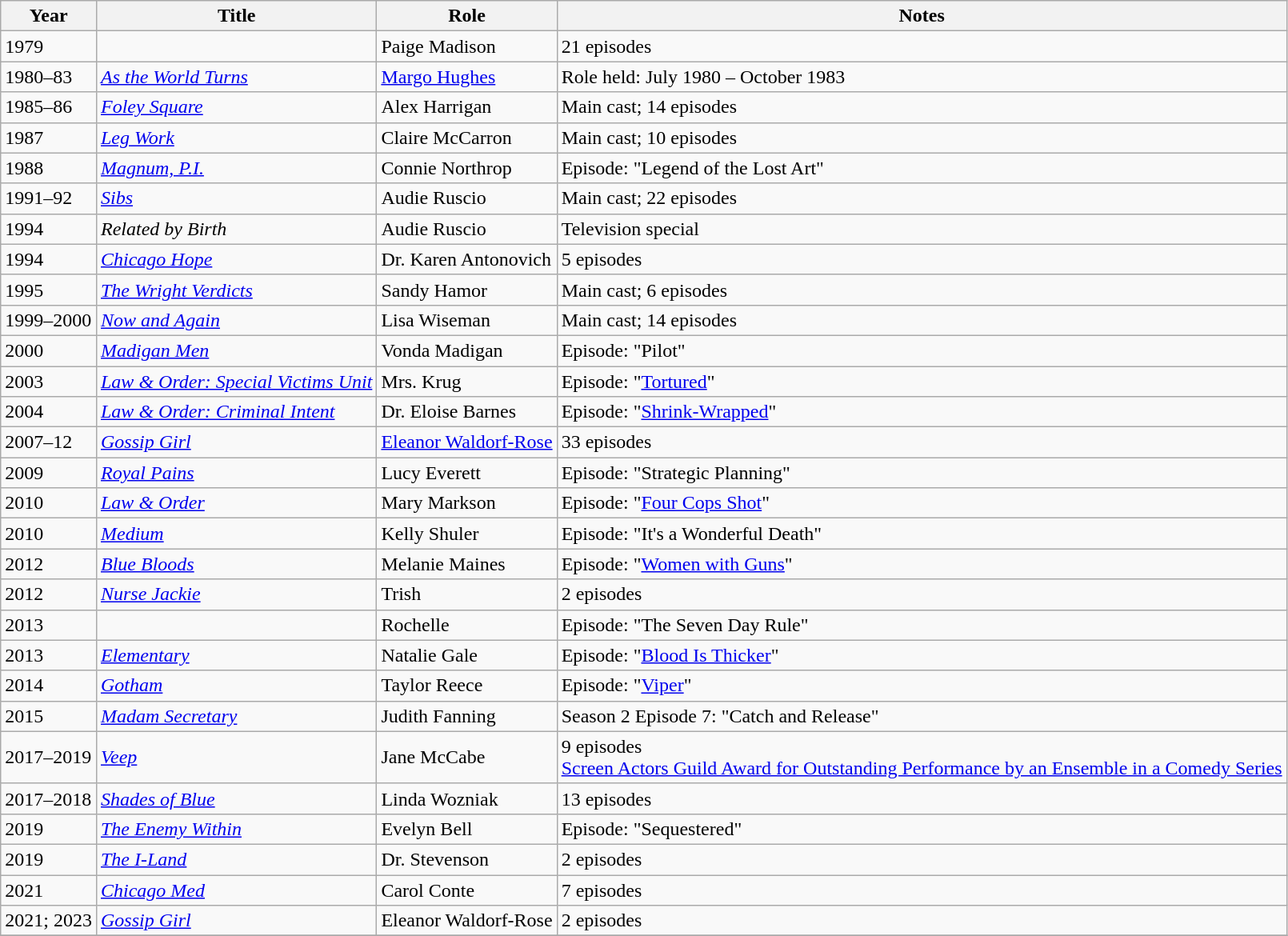<table class="wikitable sortable">
<tr>
<th>Year</th>
<th>Title</th>
<th>Role</th>
<th class="unsortable">Notes</th>
</tr>
<tr>
<td>1979</td>
<td><em></em></td>
<td>Paige Madison</td>
<td>21 episodes</td>
</tr>
<tr>
<td>1980–83</td>
<td><em><a href='#'>As the World Turns</a></em></td>
<td><a href='#'>Margo Hughes</a></td>
<td>Role held: July 1980 – October 1983</td>
</tr>
<tr>
<td>1985–86</td>
<td><em><a href='#'>Foley Square</a></em></td>
<td>Alex Harrigan</td>
<td>Main cast; 14 episodes</td>
</tr>
<tr>
<td>1987</td>
<td><em><a href='#'>Leg Work</a></em></td>
<td>Claire McCarron</td>
<td>Main cast; 10 episodes</td>
</tr>
<tr>
<td>1988</td>
<td><em><a href='#'>Magnum, P.I.</a></em></td>
<td>Connie Northrop</td>
<td>Episode: "Legend of the Lost Art"</td>
</tr>
<tr>
<td>1991–92</td>
<td><em><a href='#'>Sibs</a></em></td>
<td>Audie Ruscio</td>
<td>Main cast; 22 episodes</td>
</tr>
<tr>
<td>1994</td>
<td><em>Related by Birth</em></td>
<td>Audie Ruscio</td>
<td>Television special</td>
</tr>
<tr>
<td>1994</td>
<td><em><a href='#'>Chicago Hope</a></em></td>
<td>Dr. Karen Antonovich</td>
<td>5 episodes</td>
</tr>
<tr>
<td>1995</td>
<td><em><a href='#'>The Wright Verdicts</a></em></td>
<td>Sandy Hamor</td>
<td>Main cast; 6 episodes</td>
</tr>
<tr>
<td>1999–2000</td>
<td><em><a href='#'>Now and Again</a></em></td>
<td>Lisa Wiseman</td>
<td>Main cast; 14 episodes</td>
</tr>
<tr>
<td>2000</td>
<td><em><a href='#'>Madigan Men</a></em></td>
<td>Vonda Madigan</td>
<td>Episode: "Pilot"</td>
</tr>
<tr>
<td>2003</td>
<td><em><a href='#'>Law & Order: Special Victims Unit</a></em></td>
<td>Mrs. Krug</td>
<td>Episode: "<a href='#'>Tortured</a>"</td>
</tr>
<tr>
<td>2004</td>
<td><em><a href='#'>Law & Order: Criminal Intent</a></em></td>
<td>Dr. Eloise Barnes</td>
<td>Episode: "<a href='#'>Shrink-Wrapped</a>"</td>
</tr>
<tr>
<td>2007–12</td>
<td><em><a href='#'>Gossip Girl</a></em></td>
<td><a href='#'>Eleanor Waldorf-Rose</a></td>
<td>33 episodes</td>
</tr>
<tr>
<td>2009</td>
<td><em><a href='#'>Royal Pains</a></em></td>
<td>Lucy Everett</td>
<td>Episode: "Strategic Planning"</td>
</tr>
<tr>
<td>2010</td>
<td><em><a href='#'>Law & Order</a></em></td>
<td>Mary Markson</td>
<td>Episode: "<a href='#'>Four Cops Shot</a>"</td>
</tr>
<tr>
<td>2010</td>
<td><em><a href='#'>Medium</a></em></td>
<td>Kelly Shuler</td>
<td>Episode: "It's a Wonderful Death"</td>
</tr>
<tr>
<td>2012</td>
<td><em><a href='#'>Blue Bloods</a></em></td>
<td>Melanie Maines</td>
<td>Episode: "<a href='#'>Women with Guns</a>"</td>
</tr>
<tr>
<td>2012</td>
<td><em><a href='#'>Nurse Jackie</a></em></td>
<td>Trish</td>
<td>2 episodes</td>
</tr>
<tr>
<td>2013</td>
<td><em></em></td>
<td>Rochelle</td>
<td>Episode: "The Seven Day Rule"</td>
</tr>
<tr>
<td>2013</td>
<td><em><a href='#'>Elementary</a></em></td>
<td>Natalie Gale</td>
<td>Episode: "<a href='#'>Blood Is Thicker</a>"</td>
</tr>
<tr>
<td>2014</td>
<td><em><a href='#'>Gotham</a></em></td>
<td>Taylor Reece</td>
<td>Episode: "<a href='#'>Viper</a>"</td>
</tr>
<tr>
<td>2015</td>
<td><em><a href='#'>Madam Secretary</a></em></td>
<td>Judith Fanning</td>
<td>Season 2 Episode 7: "Catch and Release"</td>
</tr>
<tr>
<td>2017–2019</td>
<td><em><a href='#'>Veep</a></em></td>
<td>Jane McCabe</td>
<td>9 episodes<br><a href='#'>Screen Actors Guild Award for Outstanding Performance by an Ensemble in a Comedy Series</a></td>
</tr>
<tr>
<td>2017–2018</td>
<td><em><a href='#'>Shades of Blue</a></em></td>
<td>Linda Wozniak</td>
<td>13 episodes</td>
</tr>
<tr>
<td>2019</td>
<td><em><a href='#'>The Enemy Within</a></em></td>
<td>Evelyn Bell</td>
<td>Episode: "Sequestered"</td>
</tr>
<tr>
<td>2019</td>
<td><em><a href='#'>The I-Land</a></em></td>
<td>Dr. Stevenson</td>
<td>2 episodes</td>
</tr>
<tr>
<td>2021</td>
<td><em><a href='#'>Chicago Med</a></em></td>
<td>Carol Conte</td>
<td>7 episodes</td>
</tr>
<tr>
<td>2021; 2023</td>
<td><em><a href='#'>Gossip Girl</a></em></td>
<td>Eleanor Waldorf-Rose</td>
<td>2 episodes</td>
</tr>
<tr>
</tr>
</table>
